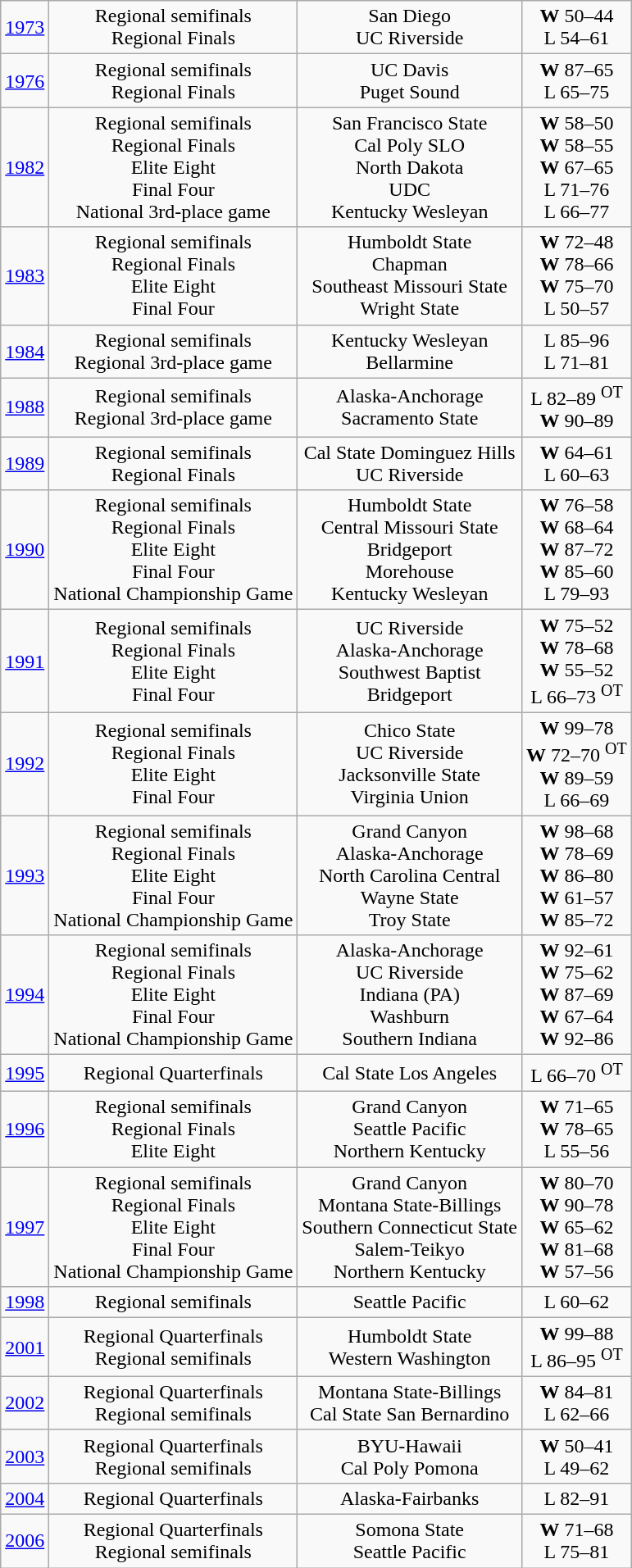<table class="wikitable">
<tr align="center">
<td><a href='#'>1973</a></td>
<td>Regional semifinals<br>Regional Finals</td>
<td>San Diego<br>UC Riverside</td>
<td><strong>W</strong> 50–44<br>L 54–61</td>
</tr>
<tr align="center">
<td><a href='#'>1976</a></td>
<td>Regional semifinals<br>Regional Finals</td>
<td>UC Davis<br>Puget Sound</td>
<td><strong>W</strong> 87–65<br>L 65–75</td>
</tr>
<tr align="center">
<td><a href='#'>1982</a></td>
<td>Regional semifinals<br>Regional Finals<br>Elite Eight<br>Final Four<br>National 3rd-place game</td>
<td>San Francisco State<br>Cal Poly SLO<br>North Dakota<br>UDC<br>Kentucky Wesleyan</td>
<td><strong>W</strong> 58–50<br><strong>W</strong> 58–55<br><strong>W</strong> 67–65<br>L 71–76<br>L 66–77</td>
</tr>
<tr align="center">
<td><a href='#'>1983</a></td>
<td>Regional semifinals<br>Regional Finals<br>Elite Eight<br>Final Four</td>
<td>Humboldt State<br>Chapman<br>Southeast Missouri State<br>Wright State</td>
<td><strong>W</strong> 72–48<br><strong>W</strong> 78–66<br><strong>W</strong> 75–70<br>L 50–57</td>
</tr>
<tr align="center">
<td><a href='#'>1984</a></td>
<td>Regional semifinals<br>Regional 3rd-place game</td>
<td>Kentucky Wesleyan<br>Bellarmine</td>
<td>L 85–96<br>L 71–81</td>
</tr>
<tr align="center">
<td><a href='#'>1988</a></td>
<td>Regional semifinals<br>Regional 3rd-place game</td>
<td>Alaska-Anchorage<br>Sacramento State</td>
<td>L 82–89 <sup>OT</sup><br><strong>W</strong> 90–89</td>
</tr>
<tr align="center">
<td><a href='#'>1989</a></td>
<td>Regional semifinals<br>Regional Finals</td>
<td>Cal State Dominguez Hills<br>UC Riverside</td>
<td><strong>W</strong> 64–61<br>L 60–63</td>
</tr>
<tr align="center">
<td><a href='#'>1990</a></td>
<td>Regional semifinals<br>Regional Finals<br>Elite Eight<br>Final Four<br>National Championship Game</td>
<td>Humboldt State<br>Central Missouri State<br>Bridgeport<br>Morehouse<br>Kentucky Wesleyan</td>
<td><strong>W</strong> 76–58<br><strong>W</strong> 68–64<br><strong>W</strong> 87–72<br><strong>W</strong> 85–60<br>L 79–93</td>
</tr>
<tr align="center">
<td><a href='#'>1991</a></td>
<td>Regional semifinals<br>Regional Finals<br>Elite Eight<br>Final Four</td>
<td>UC Riverside<br>Alaska-Anchorage<br>Southwest Baptist<br>Bridgeport</td>
<td><strong>W</strong> 75–52<br><strong>W</strong> 78–68<br><strong>W</strong> 55–52<br>L 66–73 <sup>OT</sup></td>
</tr>
<tr align="center">
<td><a href='#'>1992</a></td>
<td>Regional semifinals<br>Regional Finals<br>Elite Eight<br>Final Four</td>
<td>Chico State<br>UC Riverside<br>Jacksonville State<br>Virginia Union</td>
<td><strong>W</strong> 99–78<br><strong>W</strong> 72–70 <sup>OT</sup><br><strong>W</strong> 89–59<br>L 66–69</td>
</tr>
<tr align="center">
<td><a href='#'>1993</a></td>
<td>Regional semifinals<br>Regional Finals<br>Elite Eight<br>Final Four<br>National Championship Game</td>
<td>Grand Canyon<br>Alaska-Anchorage<br>North Carolina Central<br>Wayne State<br>Troy State</td>
<td><strong>W</strong> 98–68<br><strong>W</strong> 78–69<br><strong>W</strong> 86–80<br><strong>W</strong> 61–57<br><strong>W</strong> 85–72</td>
</tr>
<tr align="center">
<td><a href='#'>1994</a></td>
<td>Regional semifinals<br>Regional Finals<br>Elite Eight<br>Final Four<br>National Championship Game</td>
<td>Alaska-Anchorage<br>UC Riverside<br>Indiana (PA)<br>Washburn<br>Southern Indiana</td>
<td><strong>W</strong> 92–61<br><strong>W</strong> 75–62<br><strong>W</strong> 87–69<br><strong>W</strong> 67–64<br><strong>W</strong> 92–86</td>
</tr>
<tr align="center">
<td><a href='#'>1995</a></td>
<td>Regional Quarterfinals</td>
<td>Cal State Los Angeles</td>
<td>L 66–70 <sup>OT</sup></td>
</tr>
<tr align="center">
<td><a href='#'>1996</a></td>
<td>Regional semifinals<br>Regional Finals<br>Elite Eight</td>
<td>Grand Canyon<br>Seattle Pacific<br>Northern Kentucky</td>
<td><strong>W</strong> 71–65<br><strong>W</strong> 78–65<br>L 55–56</td>
</tr>
<tr align="center">
<td><a href='#'>1997</a></td>
<td>Regional semifinals<br>Regional Finals<br>Elite Eight<br>Final Four<br>National Championship Game</td>
<td>Grand Canyon<br>Montana State-Billings<br>Southern Connecticut State<br>Salem-Teikyo<br>Northern Kentucky</td>
<td><strong>W</strong> 80–70<br><strong>W</strong> 90–78<br><strong>W</strong> 65–62<br><strong>W</strong> 81–68<br><strong>W</strong> 57–56</td>
</tr>
<tr align="center">
<td><a href='#'>1998</a></td>
<td>Regional semifinals</td>
<td>Seattle Pacific</td>
<td>L 60–62</td>
</tr>
<tr align="center">
<td><a href='#'>2001</a></td>
<td>Regional Quarterfinals<br>Regional semifinals</td>
<td>Humboldt State<br>Western Washington</td>
<td><strong>W</strong> 99–88<br>L 86–95 <sup>OT</sup></td>
</tr>
<tr align="center">
<td><a href='#'>2002</a></td>
<td>Regional Quarterfinals<br>Regional semifinals</td>
<td>Montana State-Billings<br>Cal State San Bernardino</td>
<td><strong>W</strong> 84–81<br>L 62–66</td>
</tr>
<tr align="center">
<td><a href='#'>2003</a></td>
<td>Regional Quarterfinals<br>Regional semifinals</td>
<td>BYU-Hawaii<br>Cal Poly Pomona</td>
<td><strong>W</strong> 50–41<br>L 49–62</td>
</tr>
<tr align="center">
<td><a href='#'>2004</a></td>
<td>Regional Quarterfinals</td>
<td>Alaska-Fairbanks</td>
<td>L 82–91</td>
</tr>
<tr align="center">
<td><a href='#'>2006</a></td>
<td>Regional Quarterfinals<br>Regional semifinals</td>
<td>Somona State<br>Seattle Pacific</td>
<td><strong>W</strong> 71–68<br>L 75–81</td>
</tr>
</table>
